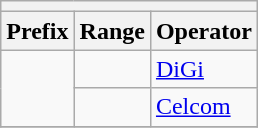<table class="wikitable">
<tr>
<th colspan="3"></th>
</tr>
<tr>
<th>Prefix</th>
<th>Range</th>
<th>Operator</th>
</tr>
<tr>
<td rowspan="2"></td>
<td></td>
<td><a href='#'>DiGi</a></td>
</tr>
<tr>
<td></td>
<td><a href='#'>Celcom</a></td>
</tr>
<tr>
</tr>
</table>
